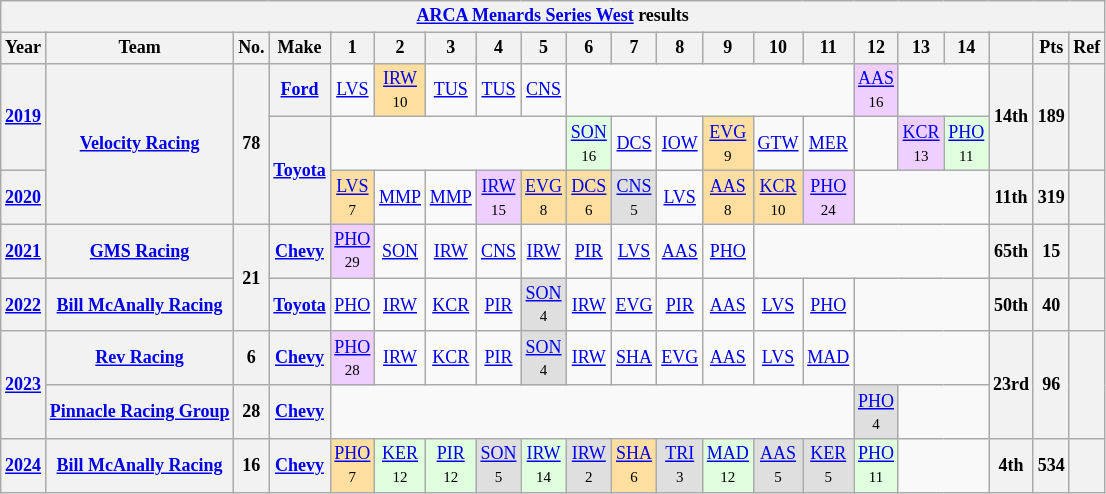<table class="wikitable" style="text-align:center; font-size:75%">
<tr>
<th colspan=21><a href='#'>ARCA Menards Series West</a> results</th>
</tr>
<tr>
<th>Year</th>
<th>Team</th>
<th>No.</th>
<th>Make</th>
<th>1</th>
<th>2</th>
<th>3</th>
<th>4</th>
<th>5</th>
<th>6</th>
<th>7</th>
<th>8</th>
<th>9</th>
<th>10</th>
<th>11</th>
<th>12</th>
<th>13</th>
<th>14</th>
<th></th>
<th>Pts</th>
<th>Ref</th>
</tr>
<tr>
<th rowspan=2><a href='#'>2019</a></th>
<th rowspan=3><a href='#'>Velocity Racing</a></th>
<th rowspan=3>78</th>
<th><a href='#'>Ford</a></th>
<td><a href='#'>LVS</a></td>
<td style="background:#FFDF9F;"><a href='#'>IRW</a><br><small>10</small></td>
<td><a href='#'>TUS</a></td>
<td><a href='#'>TUS</a></td>
<td><a href='#'>CNS</a></td>
<td colspan=6></td>
<td style="background:#EFCFFF;"><a href='#'>AAS</a><br><small>16</small></td>
<td colspan=2></td>
<th rowspan=2>14th</th>
<th rowspan=2>189</th>
<th rowspan=2></th>
</tr>
<tr>
<th rowspan=2><a href='#'>Toyota</a></th>
<td colspan=5></td>
<td style="background:#DFFFDF;"><a href='#'>SON</a><br><small>16</small></td>
<td><a href='#'>DCS</a></td>
<td><a href='#'>IOW</a></td>
<td style="background:#FFDF9F;"><a href='#'>EVG</a><br><small>9</small></td>
<td><a href='#'>GTW</a></td>
<td><a href='#'>MER</a></td>
<td></td>
<td style="background:#EFCFFF;"><a href='#'>KCR</a><br><small>13</small></td>
<td style="background:#DFFFDF;"><a href='#'>PHO</a><br><small>11</small></td>
</tr>
<tr>
<th><a href='#'>2020</a></th>
<td style="background:#FFDF9F;"><a href='#'>LVS</a><br><small>7</small></td>
<td><a href='#'>MMP</a></td>
<td><a href='#'>MMP</a></td>
<td style="background:#EFCFFF;"><a href='#'>IRW</a><br><small>15</small></td>
<td style="background:#FFDF9F;"><a href='#'>EVG</a><br><small>8</small></td>
<td style="background:#FFDF9F;"><a href='#'>DCS</a><br><small>6</small></td>
<td style="background:#DFDFDF;"><a href='#'>CNS</a><br><small>5</small></td>
<td><a href='#'>LVS</a></td>
<td style="background:#FFDF9F;"><a href='#'>AAS</a><br><small>8</small></td>
<td style="background:#FFDF9F;"><a href='#'>KCR</a><br><small>10</small></td>
<td style="background:#EFCFFF;"><a href='#'>PHO</a><br><small>24</small></td>
<td colspan=3></td>
<th>11th</th>
<th>319</th>
<th></th>
</tr>
<tr>
<th><a href='#'>2021</a></th>
<th><a href='#'>GMS Racing</a></th>
<th rowspan=2>21</th>
<th><a href='#'>Chevy</a></th>
<td style="background:#EFCFFF;"><a href='#'>PHO</a><br><small>29</small></td>
<td><a href='#'>SON</a></td>
<td><a href='#'>IRW</a></td>
<td><a href='#'>CNS</a></td>
<td><a href='#'>IRW</a></td>
<td><a href='#'>PIR</a></td>
<td><a href='#'>LVS</a></td>
<td><a href='#'>AAS</a></td>
<td><a href='#'>PHO</a></td>
<td colspan=5></td>
<th>65th</th>
<th>15</th>
<th></th>
</tr>
<tr>
<th><a href='#'>2022</a></th>
<th><a href='#'>Bill McAnally Racing</a></th>
<th><a href='#'>Toyota</a></th>
<td><a href='#'>PHO</a></td>
<td><a href='#'>IRW</a></td>
<td><a href='#'>KCR</a></td>
<td><a href='#'>PIR</a></td>
<td style="background:#DFDFDF;"><a href='#'>SON</a><br><small>4</small></td>
<td><a href='#'>IRW</a></td>
<td><a href='#'>EVG</a></td>
<td><a href='#'>PIR</a></td>
<td><a href='#'>AAS</a></td>
<td><a href='#'>LVS</a></td>
<td><a href='#'>PHO</a></td>
<td colspan=3></td>
<th>50th</th>
<th>40</th>
<th></th>
</tr>
<tr>
<th rowspan=2><a href='#'>2023</a></th>
<th><a href='#'>Rev Racing</a></th>
<th>6</th>
<th><a href='#'>Chevy</a></th>
<td style="background:#EFCFFF;"><a href='#'>PHO</a><br><small>28</small></td>
<td><a href='#'>IRW</a></td>
<td><a href='#'>KCR</a></td>
<td><a href='#'>PIR</a></td>
<td style="Background:#DFDFDF;"><a href='#'>SON</a><br><small>4</small></td>
<td><a href='#'>IRW</a></td>
<td><a href='#'>SHA</a></td>
<td><a href='#'>EVG</a></td>
<td><a href='#'>AAS</a></td>
<td><a href='#'>LVS</a></td>
<td><a href='#'>MAD</a></td>
<td colspan=3></td>
<th rowspan=2>23rd</th>
<th rowspan=2>96</th>
<th rowspan=2></th>
</tr>
<tr>
<th><a href='#'>Pinnacle Racing Group</a></th>
<th>28</th>
<th><a href='#'>Chevy</a></th>
<td colspan=11></td>
<td style="background:#DFDFDF;"><a href='#'>PHO</a><br><small>4</small></td>
<td colspan=2></td>
</tr>
<tr>
<th><a href='#'>2024</a></th>
<th><a href='#'>Bill McAnally Racing</a></th>
<th>16</th>
<th><a href='#'>Chevy</a></th>
<td style="background:#FFDF9F;"><a href='#'>PHO</a><br><small>7</small></td>
<td style="background:#DFFFDF;"><a href='#'>KER</a><br><small>12</small></td>
<td style="background:#DFFFDF;"><a href='#'>PIR</a><br><small>12</small></td>
<td style="background:#DFDFDF;"><a href='#'>SON</a><br><small>5</small></td>
<td style="background:#DFFFDF;"><a href='#'>IRW</a><br><small>14</small></td>
<td style="background:#DFDFDF;"><a href='#'>IRW</a><br><small>2</small></td>
<td style="background:#FFDF9F;"><a href='#'>SHA</a><br><small>6</small></td>
<td style="background:#DFDFDF;"><a href='#'>TRI</a><br><small>3</small></td>
<td style="background:#DFFFDF;"><a href='#'>MAD</a><br><small>12</small></td>
<td style="background:#DFDFDF;"><a href='#'>AAS</a><br><small>5</small></td>
<td style="background:#DFDFDF;"><a href='#'>KER</a><br><small>5</small></td>
<td style="background:#DFFFDF;"><a href='#'>PHO</a><br><small>11</small></td>
<td colspan=2></td>
<th>4th</th>
<th>534</th>
<th></th>
</tr>
</table>
